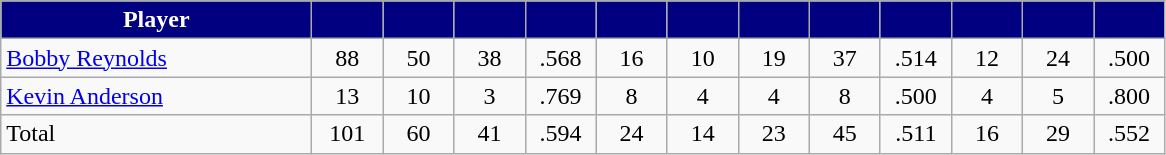<table class="wikitable" style="text-align:center">
<tr>
<th style="background:navy; color:#fff" width="200px">Player</th>
<th style="background:navy; color:#fff" width="40px"></th>
<th style="background:navy; color:#fff" width="40px"></th>
<th style="background:navy; color:#fff" width="40px"></th>
<th style="background:navy; color:#fff" width="40px"></th>
<th style="background:navy; color:#fff" width="40px"></th>
<th style="background:navy; color:#fff" width="40px"></th>
<th style="background:navy; color:#fff" width="40px"></th>
<th style="background:navy; color:#fff" width="40px"></th>
<th style="background:navy; color:#fff" width="40px"></th>
<th style="background:navy; color:#fff" width="40px"></th>
<th style="background:navy; color:#fff" width="40px"></th>
<th style="background:navy; color:#fff" width="40px"></th>
</tr>
<tr>
<td style="text-align:left"><a href='#'>Bobby Reynolds</a></td>
<td>88</td>
<td>50</td>
<td>38</td>
<td>.568</td>
<td>16</td>
<td>10</td>
<td>19</td>
<td>37</td>
<td>.514</td>
<td>12</td>
<td>24</td>
<td>.500</td>
</tr>
<tr>
<td style="text-align:left"><a href='#'>Kevin Anderson</a></td>
<td>13</td>
<td>10</td>
<td>3</td>
<td>.769</td>
<td>8</td>
<td>4</td>
<td>4</td>
<td>8</td>
<td>.500</td>
<td>4</td>
<td>5</td>
<td>.800</td>
</tr>
<tr>
<td style="text-align:left">Total</td>
<td>101</td>
<td>60</td>
<td>41</td>
<td>.594</td>
<td>24</td>
<td>14</td>
<td>23</td>
<td>45</td>
<td>.511</td>
<td>16</td>
<td>29</td>
<td>.552</td>
</tr>
</table>
